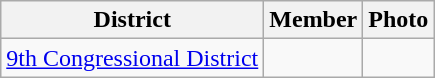<table class="wikitable sortable">
<tr>
<th>District</th>
<th>Member</th>
<th>Photo</th>
</tr>
<tr>
<td><a href='#'>9th Congressional District</a></td>
<td></td>
<td></td>
</tr>
</table>
